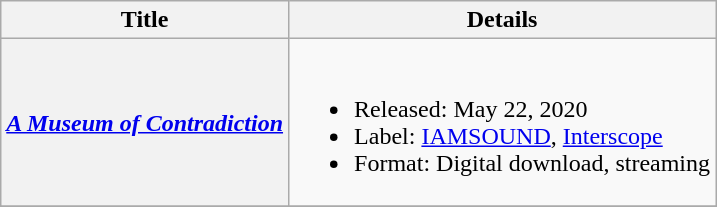<table class="wikitable plainrowheaders">
<tr>
<th scope="col">Title</th>
<th scope="col">Details</th>
</tr>
<tr>
<th scope="row"><em><a href='#'>A Museum of Contradiction</a></em></th>
<td><br><ul><li>Released: May 22, 2020</li><li>Label: <a href='#'>IAMSOUND</a>, <a href='#'>Interscope</a></li><li>Format: Digital download, streaming</li></ul></td>
</tr>
<tr>
</tr>
</table>
